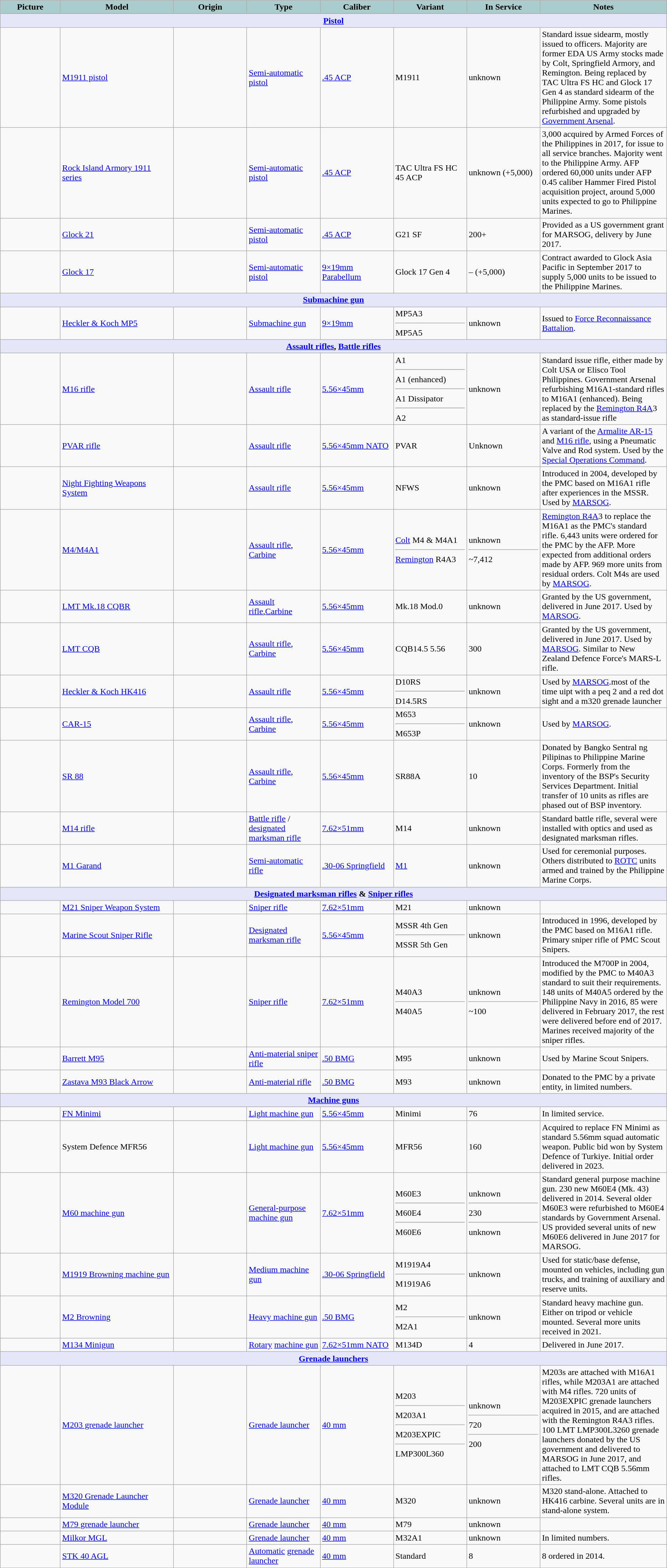<table class="wikitable">
<tr>
<th style="text-align: center; background:#acc; width:9%;">Picture</th>
<th style="text-align: center; background:#acc; width:17%;">Model</th>
<th style="text-align: center; background:#acc; width:11%;">Origin</th>
<th style="text-align: center; background:#acc; width:11%;">Type</th>
<th style="text-align: center; background:#acc; width:11%;">Caliber</th>
<th style="text-align: center; background:#acc; width:11%;">Variant</th>
<th style="text-align: center; background:#acc; width:11%;">In Service</th>
<th style="text-align: center; background:#acc; width:19%;">Notes</th>
</tr>
<tr>
<td style="text-align: center; background: Lavender;" colspan="8"><strong><a href='#'>Pistol</a></strong></td>
</tr>
<tr>
<td></td>
<td><a href='#'>M1911 pistol</a></td>
<td><br></td>
<td><a href='#'>Semi-automatic pistol</a></td>
<td><a href='#'>.45 ACP</a></td>
<td>M1911</td>
<td>unknown</td>
<td>Standard issue sidearm, mostly issued to officers. Majority are former EDA US Army stocks made by Colt, Springfield Armory, and Remington. Being replaced by TAC Ultra FS HC and Glock 17 Gen 4 as standard sidearm of the Philippine Army. Some pistols refurbished and upgraded by <a href='#'>Government Arsenal</a>.</td>
</tr>
<tr>
<td></td>
<td><a href='#'>Rock Island Armory 1911 series</a></td>
<td></td>
<td><a href='#'>Semi-automatic pistol</a></td>
<td><a href='#'>.45 ACP</a></td>
<td>TAC Ultra FS HC 45 ACP</td>
<td>unknown (+5,000)</td>
<td>3,000 acquired by Armed Forces of the Philippines in 2017, for issue to all service branches. Majority went to the Philippine Army. AFP ordered 60,000 units under AFP 0.45 caliber Hammer Fired Pistol acquisition project, around 5,000 units expected to go to Philippine Marines.</td>
</tr>
<tr>
<td></td>
<td><a href='#'>Glock 21</a></td>
<td></td>
<td><a href='#'>Semi-automatic pistol</a></td>
<td><a href='#'>.45 ACP</a></td>
<td>G21 SF</td>
<td>200+</td>
<td>Provided as a US government grant for MARSOG, delivery by June 2017.</td>
</tr>
<tr>
<td></td>
<td><a href='#'>Glock 17</a></td>
<td></td>
<td><a href='#'>Semi-automatic pistol</a></td>
<td><a href='#'>9×19mm Parabellum</a></td>
<td>Glock 17 Gen 4</td>
<td>– (+5,000)</td>
<td>Contract awarded to Glock Asia Pacific in September 2017 to supply 5,000 units to be issued to the Philippine Marines.</td>
</tr>
<tr>
<td style="text-align: center; background: Lavender;" colspan="8"><strong><a href='#'>Submachine gun</a></strong></td>
</tr>
<tr>
<td></td>
<td><a href='#'>Heckler & Koch MP5</a></td>
<td></td>
<td><a href='#'>Submachine gun</a></td>
<td><a href='#'>9×19mm</a></td>
<td>MP5A3<hr>MP5A5</td>
<td>unknown</td>
<td>Issued to <a href='#'>Force Reconnaissance Battalion</a>.</td>
</tr>
<tr>
<td style="text-align: center; background: Lavender;" colspan="8"><strong><a href='#'>Assault rifles</a>, <a href='#'>Battle rifles</a></strong></td>
</tr>
<tr>
<td></td>
<td><a href='#'>M16 rifle</a></td>
<td><br></td>
<td><a href='#'>Assault rifle</a></td>
<td><a href='#'>5.56×45mm</a></td>
<td>A1<hr>A1 (enhanced)<hr>A1 Dissipator<hr>A2</td>
<td>unknown</td>
<td>Standard issue rifle, either made by Colt USA or Elisco Tool Philippines. Government Arsenal refurbishing M16A1-standard rifles to M16A1 (enhanced). Being replaced by the <a href='#'>Remington R4A</a>3 as standard-issue rifle</td>
</tr>
<tr>
<td></td>
<td><a href='#'>PVAR rifle</a></td>
<td></td>
<td><a href='#'>Assault rifle</a></td>
<td><a href='#'>5.56×45mm NATO</a></td>
<td>PVAR</td>
<td>Unknown</td>
<td>A variant of the <a href='#'>Armalite AR-15</a> and <a href='#'>M16 rifle</a>, using a Pneumatic Valve and Rod system. Used by the <a href='#'>Special Operations Command</a>.</td>
</tr>
<tr>
<td></td>
<td><a href='#'>Night Fighting Weapons System</a></td>
<td></td>
<td><a href='#'>Assault rifle</a></td>
<td><a href='#'>5.56×45mm</a></td>
<td>NFWS</td>
<td>unknown</td>
<td>Introduced in 2004, developed by the PMC based on M16A1 rifle after experiences in the MSSR. Used by <a href='#'>MARSOG</a>.</td>
</tr>
<tr>
<td> </td>
<td><a href='#'>M4/M4A1</a></td>
<td></td>
<td><a href='#'>Assault rifle</a>, <a href='#'>Carbine</a></td>
<td><a href='#'>5.56×45mm</a></td>
<td><a href='#'>Colt</a> M4 & M4A1<hr><a href='#'>Remington</a> R4A3</td>
<td>unknown<hr>~7,412</td>
<td><a href='#'>Remington R4A</a>3 to replace the M16A1 as the PMC's standard rifle. 6,443 units were ordered for the PMC by the AFP. More expected from additional orders made by AFP. 969 more units from residual orders. Colt M4s are used by <a href='#'>MARSOG</a>.</td>
</tr>
<tr>
<td></td>
<td><a href='#'>LMT Mk.18 CQBR</a></td>
<td></td>
<td><a href='#'>Assault rifle</a>,<a href='#'>Carbine</a></td>
<td><a href='#'>5.56×45mm</a></td>
<td>Mk.18 Mod.0</td>
<td>unknown</td>
<td>Granted by the US government, delivered in June 2017. Used by <a href='#'>MARSOG</a>.</td>
</tr>
<tr>
<td></td>
<td><a href='#'>LMT CQB</a></td>
<td></td>
<td><a href='#'>Assault rifle</a>, <a href='#'>Carbine</a></td>
<td><a href='#'>5.56×45mm</a></td>
<td>CQB14.5 5.56</td>
<td>300</td>
<td>Granted by the US government, delivered in June 2017. Used by <a href='#'>MARSOG</a>. Similar to New Zealand Defence Force's MARS-L rifle.</td>
</tr>
<tr>
<td></td>
<td><a href='#'>Heckler & Koch HK416</a></td>
<td></td>
<td><a href='#'>Assault rifle</a></td>
<td><a href='#'>5.56×45mm</a></td>
<td>D10RS<hr>D14.5RS</td>
<td>unknown</td>
<td>Used by <a href='#'>MARSOG</a>.most of the time uipt with a peq 2 and a red dot sight and a m320 grenade launcher<br></td>
</tr>
<tr>
<td></td>
<td><a href='#'>CAR-15</a></td>
<td></td>
<td><a href='#'>Assault rifle</a>, <a href='#'>Carbine</a></td>
<td><a href='#'>5.56×45mm</a></td>
<td>M653<hr>M653P</td>
<td>unknown</td>
<td>Used by <a href='#'>MARSOG</a>.</td>
</tr>
<tr>
<td></td>
<td><a href='#'>SR 88</a></td>
<td></td>
<td><a href='#'>Assault rifle</a>, <a href='#'>Carbine</a></td>
<td><a href='#'>5.56×45mm</a></td>
<td>SR88A</td>
<td>10</td>
<td>Donated by Bangko Sentral ng Pilipinas to Philippine Marine Corps. Formerly from the inventory of the BSP's Security Services Department. Initial transfer of 10 units as rifles are phased out of BSP inventory.</td>
</tr>
<tr>
<td></td>
<td><a href='#'>M14 rifle</a></td>
<td></td>
<td><a href='#'>Battle rifle</a> / <a href='#'>designated marksman rifle</a></td>
<td><a href='#'>7.62×51mm</a></td>
<td>M14</td>
<td>unknown</td>
<td>Standard battle rifle, several were installed with optics and used as designated marksman rifles.</td>
</tr>
<tr>
<td></td>
<td><a href='#'>M1 Garand</a></td>
<td></td>
<td><a href='#'>Semi-automatic rifle</a></td>
<td><a href='#'>.30-06 Springfield</a></td>
<td><a href='#'>M1</a></td>
<td>unknown</td>
<td>Used for ceremonial purposes. Others distributed to <a href='#'>ROTC</a> units armed and trained by the Philippine Marine Corps.</td>
</tr>
<tr>
<td style="text-align: center; background: Lavender;" colspan="8"><strong><a href='#'>Designated marksman rifles</a> & <a href='#'>Sniper rifles</a></strong></td>
</tr>
<tr>
<td></td>
<td><a href='#'>M21 Sniper Weapon System</a></td>
<td></td>
<td><a href='#'>Sniper rifle</a></td>
<td><a href='#'>7.62×51mm</a></td>
<td>M21</td>
<td>unknown</td>
<td></td>
</tr>
<tr>
<td></td>
<td><a href='#'>Marine Scout Sniper Rifle</a></td>
<td></td>
<td><a href='#'>Designated marksman rifle</a></td>
<td><a href='#'>5.56×45mm</a></td>
<td>MSSR 4th Gen<hr> MSSR 5th Gen</td>
<td>unknown</td>
<td>Introduced in 1996, developed by the PMC based on M16A1 rifle. Primary sniper rifle of PMC Scout Snipers.</td>
</tr>
<tr>
<td></td>
<td><a href='#'>Remington Model 700</a></td>
<td></td>
<td><a href='#'>Sniper rifle</a></td>
<td><a href='#'>7.62×51mm</a></td>
<td>M40A3<hr>M40A5</td>
<td>unknown<hr>~100</td>
<td>Introduced the M700P in 2004, modified by the PMC to M40A3 standard to suit their requirements. 148 units of M40A5 ordered by the Philippine Navy in 2016, 85 were delivered in February 2017, the rest were delivered before end of 2017. Marines received majority of the sniper rifles.</td>
</tr>
<tr>
<td></td>
<td><a href='#'>Barrett M95</a></td>
<td></td>
<td><a href='#'>Anti-material sniper rifle</a></td>
<td><a href='#'>.50 BMG</a></td>
<td>M95</td>
<td>unknown</td>
<td>Used by Marine Scout Snipers.</td>
</tr>
<tr>
<td></td>
<td><a href='#'>Zastava M93 Black Arrow</a></td>
<td></td>
<td><a href='#'>Anti-material rifle</a></td>
<td><a href='#'>.50 BMG</a></td>
<td>M93</td>
<td>unknown</td>
<td>Donated to the PMC by a private entity, in limited numbers.</td>
</tr>
<tr>
<td style="text-align: center; background: Lavender;" colspan="8"><strong><a href='#'>Machine guns</a></strong></td>
</tr>
<tr>
<td></td>
<td><a href='#'>FN Minimi</a></td>
<td></td>
<td><a href='#'>Light machine gun</a></td>
<td><a href='#'>5.56×45mm</a></td>
<td>Minimi</td>
<td>76</td>
<td>In limited service.</td>
</tr>
<tr>
<td></td>
<td>System Defence MFR56</td>
<td></td>
<td><a href='#'>Light machine gun</a></td>
<td><a href='#'>5.56×45mm</a></td>
<td>MFR56</td>
<td>160</td>
<td>Acquired to replace FN Minimi as standard 5.56mm squad automatic weapon. Public bid won by System Defence of Turkiye. Initial order delivered in 2023.</td>
</tr>
<tr>
<td></td>
<td><a href='#'>M60 machine gun</a></td>
<td></td>
<td><a href='#'>General-purpose machine gun</a></td>
<td><a href='#'>7.62×51mm</a></td>
<td>M60E3<hr>M60E4<hr>M60E6</td>
<td>unknown<hr>230<hr>unknown</td>
<td>Standard general purpose machine gun. 230 new M60E4 (Mk. 43) delivered in 2014. Several older M60E3 were refurbished to M60E4 standards by Government Arsenal. US provided several units of new M60E6 delivered in June 2017 for MARSOG.</td>
</tr>
<tr>
<td></td>
<td><a href='#'>M1919 Browning machine gun</a></td>
<td></td>
<td><a href='#'>Medium machine gun</a></td>
<td><a href='#'>.30-06 Springfield</a></td>
<td>M1919A4<hr>M1919A6</td>
<td>unknown</td>
<td>Used for static/base defense, mounted on vehicles, including gun trucks, and training of auxiliary and reserve units.</td>
</tr>
<tr>
<td></td>
<td><a href='#'>M2 Browning</a></td>
<td></td>
<td><a href='#'>Heavy machine gun</a></td>
<td><a href='#'>.50 BMG</a></td>
<td>M2<hr>M2A1</td>
<td>unknown</td>
<td>Standard heavy machine gun. Either on tripod or vehicle mounted. Several more units received in 2021.</td>
</tr>
<tr>
<td></td>
<td><a href='#'>M134 Minigun</a></td>
<td></td>
<td><a href='#'>Rotary</a> <a href='#'>machine gun</a></td>
<td><a href='#'>7.62×51mm NATO</a></td>
<td>M134D</td>
<td>4</td>
<td>Delivered in June 2017.</td>
</tr>
<tr>
<td style="text-align: center; background: Lavender;" colspan="8"><a href='#'><strong>Grenade launchers</strong></a></td>
</tr>
<tr>
<td></td>
<td><a href='#'>M203 grenade launcher</a></td>
<td></td>
<td><a href='#'>Grenade launcher</a></td>
<td><a href='#'>40 mm</a></td>
<td>M203<hr>M203A1<hr>M203EXPIC<hr>LMP300L360</td>
<td>unknown<hr>720<hr>200</td>
<td>M203s are attached with M16A1 rifles, while M203A1 are attached with M4 rifles. 720 units of M203EXPIC grenade launchers acquired in 2015, and are attached with the Remington R4A3 rifles. 100 LMT LMP300L3260 grenade launchers donated by the US government and delivered to MARSOG in June 2017, and attached to LMT CQB 5.56mm rifles.</td>
</tr>
<tr>
<td></td>
<td><a href='#'>M320 Grenade Launcher Module</a></td>
<td></td>
<td><a href='#'>Grenade launcher</a></td>
<td><a href='#'>40 mm</a></td>
<td>M320</td>
<td>unknown</td>
<td>M320 stand-alone. Attached to HK416 carbine. Several units are in stand-alone system.</td>
</tr>
<tr>
<td></td>
<td><a href='#'>M79 grenade launcher</a></td>
<td></td>
<td><a href='#'>Grenade launcher</a></td>
<td><a href='#'>40 mm</a></td>
<td>M79</td>
<td>unknown</td>
<td></td>
</tr>
<tr>
<td></td>
<td><a href='#'>Milkor MGL</a></td>
<td></td>
<td><a href='#'>Grenade launcher</a></td>
<td><a href='#'>40 mm</a></td>
<td>M32A1</td>
<td>unknown</td>
<td>In limited numbers.</td>
</tr>
<tr>
<td></td>
<td><a href='#'>STK 40 AGL</a></td>
<td></td>
<td><a href='#'>Automatic</a> <a href='#'>grenade launcher</a></td>
<td><a href='#'>40 mm</a></td>
<td>Standard</td>
<td>8</td>
<td>8 ordered in 2014.</td>
</tr>
</table>
